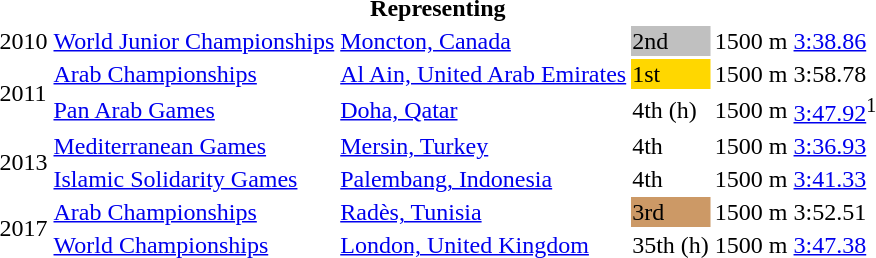<table>
<tr>
<th colspan="6">Representing </th>
</tr>
<tr>
<td>2010</td>
<td><a href='#'>World Junior Championships</a></td>
<td><a href='#'>Moncton, Canada</a></td>
<td bgcolor=silver>2nd</td>
<td>1500 m</td>
<td><a href='#'>3:38.86</a></td>
</tr>
<tr>
<td rowspan=2>2011</td>
<td><a href='#'>Arab Championships</a></td>
<td><a href='#'>Al Ain, United Arab Emirates</a></td>
<td bgcolor=gold>1st</td>
<td>1500 m</td>
<td>3:58.78</td>
</tr>
<tr>
<td><a href='#'>Pan Arab Games</a></td>
<td><a href='#'>Doha, Qatar</a></td>
<td>4th (h)</td>
<td>1500 m</td>
<td><a href='#'>3:47.92</a><sup>1</sup></td>
</tr>
<tr>
<td rowspan=2>2013</td>
<td><a href='#'>Mediterranean Games</a></td>
<td><a href='#'>Mersin, Turkey</a></td>
<td>4th</td>
<td>1500 m</td>
<td><a href='#'>3:36.93</a></td>
</tr>
<tr>
<td><a href='#'>Islamic Solidarity Games</a></td>
<td><a href='#'>Palembang, Indonesia</a></td>
<td>4th</td>
<td>1500 m</td>
<td><a href='#'>3:41.33</a></td>
</tr>
<tr>
<td rowspan=2>2017</td>
<td><a href='#'>Arab Championships</a></td>
<td><a href='#'>Radès, Tunisia</a></td>
<td bgcolor=cc9966>3rd</td>
<td>1500 m</td>
<td>3:52.51</td>
</tr>
<tr>
<td><a href='#'>World Championships</a></td>
<td><a href='#'>London, United Kingdom</a></td>
<td>35th (h)</td>
<td>1500 m</td>
<td><a href='#'>3:47.38</a></td>
</tr>
</table>
